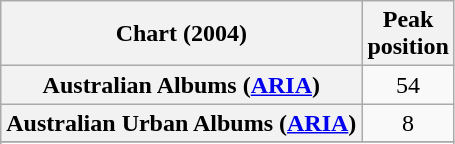<table class="wikitable sortable plainrowheaders">
<tr>
<th scope="col">Chart (2004)</th>
<th scope="col">Peak<br> position</th>
</tr>
<tr>
<th scope="row">Australian Albums (<a href='#'>ARIA</a>)</th>
<td align="center">54</td>
</tr>
<tr>
<th scope="row">Australian Urban Albums (<a href='#'>ARIA</a>)</th>
<td align="center">8</td>
</tr>
<tr>
</tr>
<tr>
</tr>
<tr>
</tr>
<tr>
</tr>
<tr>
</tr>
<tr>
</tr>
</table>
